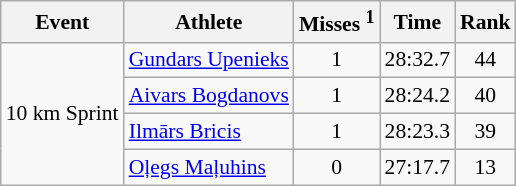<table class="wikitable" style="font-size:90%">
<tr>
<th>Event</th>
<th>Athlete</th>
<th>Misses <sup>1</sup></th>
<th>Time</th>
<th>Rank</th>
</tr>
<tr>
<td rowspan="4">10 km Sprint</td>
<td><a href='#'>Gundars Upenieks</a></td>
<td align="center">1</td>
<td align="center">28:32.7</td>
<td align="center">44</td>
</tr>
<tr>
<td><a href='#'>Aivars Bogdanovs</a></td>
<td align="center">1</td>
<td align="center">28:24.2</td>
<td align="center">40</td>
</tr>
<tr>
<td><a href='#'>Ilmārs Bricis</a></td>
<td align="center">1</td>
<td align="center">28:23.3</td>
<td align="center">39</td>
</tr>
<tr>
<td><a href='#'>Oļegs Maļuhins</a></td>
<td align="center">0</td>
<td align="center">27:17.7</td>
<td align="center">13</td>
</tr>
</table>
